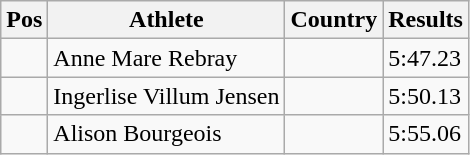<table class="wikitable">
<tr>
<th>Pos</th>
<th>Athlete</th>
<th>Country</th>
<th>Results</th>
</tr>
<tr>
<td align="center"></td>
<td>Anne Mare Rebray</td>
<td></td>
<td>5:47.23</td>
</tr>
<tr>
<td align="center"></td>
<td>Ingerlise Villum Jensen</td>
<td></td>
<td>5:50.13</td>
</tr>
<tr>
<td align="center"></td>
<td>Alison Bourgeois</td>
<td></td>
<td>5:55.06</td>
</tr>
</table>
